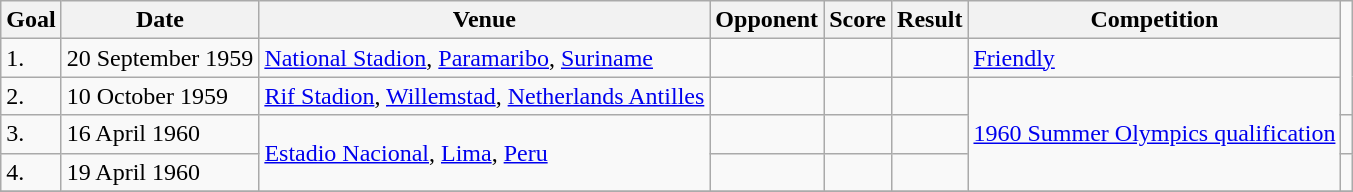<table class="wikitable collapsible">
<tr>
<th>Goal</th>
<th>Date</th>
<th>Venue</th>
<th>Opponent</th>
<th>Score</th>
<th>Result</th>
<th>Competition</th>
</tr>
<tr>
<td>1.</td>
<td>20 September 1959</td>
<td><a href='#'>National Stadion</a>, <a href='#'>Paramaribo</a>, <a href='#'>Suriname</a></td>
<td></td>
<td></td>
<td></td>
<td><a href='#'>Friendly</a></td>
</tr>
<tr>
<td>2.</td>
<td>10 October 1959</td>
<td><a href='#'>Rif Stadion</a>, <a href='#'>Willemstad</a>, <a href='#'>Netherlands Antilles</a></td>
<td></td>
<td></td>
<td></td>
<td rowspan=3><a href='#'>1960 Summer Olympics qualification</a></td>
</tr>
<tr>
<td>3.</td>
<td>16 April 1960</td>
<td rowspan=2><a href='#'>Estadio Nacional</a>, <a href='#'>Lima</a>, <a href='#'>Peru</a></td>
<td></td>
<td></td>
<td></td>
<td></td>
</tr>
<tr>
<td>4.</td>
<td>19 April 1960</td>
<td></td>
<td></td>
<td></td>
<td></td>
</tr>
<tr>
</tr>
</table>
